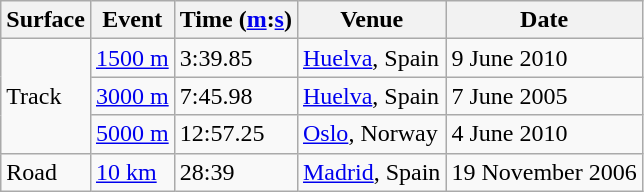<table class="wikitable">
<tr>
<th>Surface</th>
<th>Event</th>
<th>Time (<a href='#'>m</a>:<a href='#'>s</a>)</th>
<th>Venue</th>
<th>Date</th>
</tr>
<tr>
<td rowspan=3>Track</td>
<td><a href='#'>1500 m</a></td>
<td>3:39.85</td>
<td><a href='#'>Huelva</a>, Spain</td>
<td>9 June 2010</td>
</tr>
<tr>
<td><a href='#'>3000 m</a></td>
<td>7:45.98</td>
<td><a href='#'>Huelva</a>, Spain</td>
<td>7 June 2005</td>
</tr>
<tr>
<td><a href='#'>5000 m</a></td>
<td>12:57.25</td>
<td><a href='#'>Oslo</a>, Norway</td>
<td>4 June 2010</td>
</tr>
<tr>
<td>Road</td>
<td><a href='#'>10 km</a></td>
<td>28:39</td>
<td><a href='#'>Madrid</a>, Spain</td>
<td>19 November 2006</td>
</tr>
</table>
